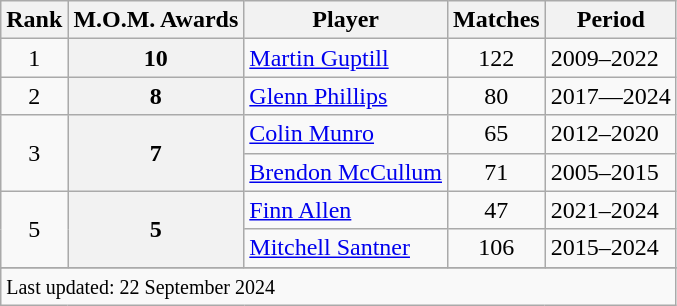<table class="wikitable sortable">
<tr>
<th scope=col>Rank</th>
<th scope=col>M.O.M. Awards</th>
<th scope=col>Player</th>
<th scope=col>Matches</th>
<th scope=col>Period</th>
</tr>
<tr>
<td align=center>1</td>
<th>10</th>
<td><a href='#'>Martin Guptill</a></td>
<td align=center>122</td>
<td>2009–2022</td>
</tr>
<tr>
<td align=center>2</td>
<th>8</th>
<td><a href='#'>Glenn Phillips</a></td>
<td align=center>80</td>
<td>2017—2024</td>
</tr>
<tr>
<td align=center rowspan=2>3</td>
<th rowspan=2>7</th>
<td><a href='#'>Colin Munro</a></td>
<td align=center>65</td>
<td>2012–2020</td>
</tr>
<tr>
<td><a href='#'>Brendon McCullum</a></td>
<td align=center>71</td>
<td>2005–2015</td>
</tr>
<tr>
<td align=center rowspan=2>5</td>
<th rowspan=2>5</th>
<td><a href='#'>Finn Allen</a></td>
<td align=center>47</td>
<td>2021–2024</td>
</tr>
<tr>
<td><a href='#'>Mitchell Santner</a></td>
<td align=center>106</td>
<td>2015–2024</td>
</tr>
<tr>
</tr>
<tr class=sortbottom>
<td colspan=5><small>Last updated: 22 September 2024</small></td>
</tr>
</table>
